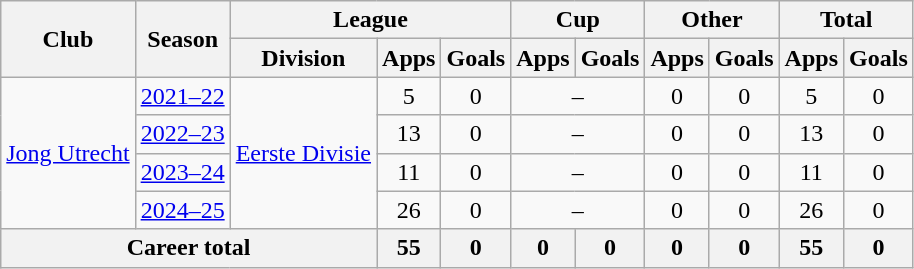<table class="wikitable" style="text-align:center">
<tr>
<th rowspan="2">Club</th>
<th rowspan="2">Season</th>
<th colspan="3">League</th>
<th colspan="2">Cup</th>
<th colspan="2">Other</th>
<th colspan="2">Total</th>
</tr>
<tr>
<th>Division</th>
<th>Apps</th>
<th>Goals</th>
<th>Apps</th>
<th>Goals</th>
<th>Apps</th>
<th>Goals</th>
<th>Apps</th>
<th>Goals</th>
</tr>
<tr>
<td rowspan="4"><a href='#'>Jong Utrecht</a></td>
<td><a href='#'>2021–22</a></td>
<td rowspan="4"><a href='#'>Eerste Divisie</a></td>
<td>5</td>
<td>0</td>
<td colspan="2">–</td>
<td>0</td>
<td>0</td>
<td>5</td>
<td>0</td>
</tr>
<tr>
<td><a href='#'>2022–23</a></td>
<td>13</td>
<td>0</td>
<td colspan="2">–</td>
<td>0</td>
<td>0</td>
<td>13</td>
<td>0</td>
</tr>
<tr>
<td><a href='#'>2023–24</a></td>
<td>11</td>
<td>0</td>
<td colspan="2">–</td>
<td>0</td>
<td>0</td>
<td>11</td>
<td>0</td>
</tr>
<tr>
<td><a href='#'>2024–25</a></td>
<td>26</td>
<td>0</td>
<td colspan="2">–</td>
<td>0</td>
<td>0</td>
<td>26</td>
<td>0</td>
</tr>
<tr>
<th colspan="3">Career total</th>
<th>55</th>
<th>0</th>
<th>0</th>
<th>0</th>
<th>0</th>
<th>0</th>
<th>55</th>
<th>0</th>
</tr>
</table>
